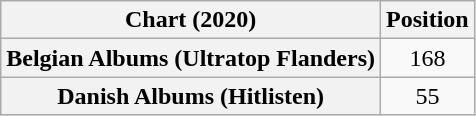<table class="wikitable sortable plainrowheaders" style="text-align:center">
<tr>
<th scope="col">Chart (2020)</th>
<th scope="col">Position</th>
</tr>
<tr>
<th scope="row">Belgian Albums (Ultratop Flanders)</th>
<td>168</td>
</tr>
<tr>
<th scope="row">Danish Albums (Hitlisten)</th>
<td>55</td>
</tr>
</table>
